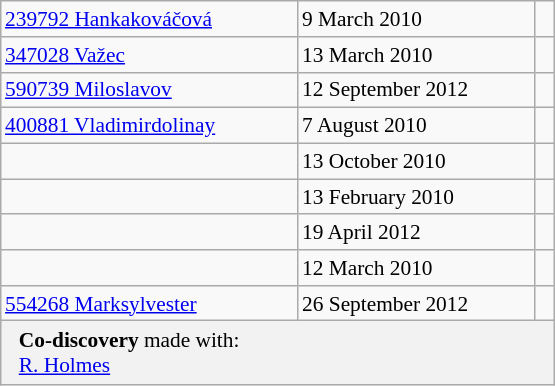<table class="wikitable" style="font-size: 89%; float: right; width: 26em; margin-right: 1em">
<tr>
<td><a href='#'>239792 Hankakováčová</a></td>
<td>9 March 2010</td>
<td></td>
</tr>
<tr>
<td><a href='#'>347028 Važec</a></td>
<td>13 March 2010</td>
<td></td>
</tr>
<tr>
<td><a href='#'>590739 Miloslavov</a></td>
<td>12 September 2012</td>
<td></td>
</tr>
<tr>
<td><a href='#'>400881 Vladimirdolinay</a></td>
<td>7 August 2010</td>
<td></td>
</tr>
<tr>
<td></td>
<td>13 October 2010</td>
<td> </td>
</tr>
<tr>
<td></td>
<td>13 February 2010</td>
<td></td>
</tr>
<tr>
<td></td>
<td>19 April 2012</td>
<td></td>
</tr>
<tr>
<td></td>
<td>12 March 2010</td>
<td></td>
</tr>
<tr>
<td><a href='#'>554268 Marksylvester</a></td>
<td>26 September 2012</td>
<td></td>
</tr>
<tr>
<th colspan=3 style="font-weight: normal; text-align: left; padding: 4px 12px;"><strong>Co-discovery</strong> made with:<br> <a href='#'>R. Holmes</a></th>
</tr>
</table>
